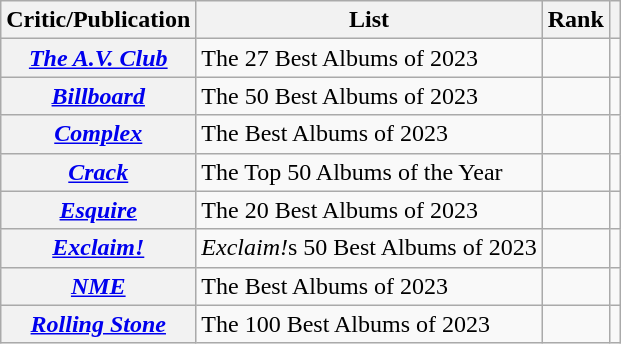<table class="wikitable sortable plainrowheaders" style="border:none; margin:0;">
<tr>
<th scope="col">Critic/Publication</th>
<th scope="col" class="unsortable">List</th>
<th scope="col" data-sort-type="number">Rank</th>
<th scope="col" class="unsortable"></th>
</tr>
<tr>
<th scope="row"><em><a href='#'>The A.V. Club</a></em></th>
<td>The 27 Best Albums of 2023</td>
<td></td>
<td></td>
</tr>
<tr>
<th scope="row"><em><a href='#'>Billboard</a></em></th>
<td>The 50 Best Albums of 2023</td>
<td></td>
<td></td>
</tr>
<tr>
<th scope="row"><em><a href='#'>Complex</a></em></th>
<td>The Best Albums of 2023</td>
<td></td>
<td></td>
</tr>
<tr>
<th scope="row"><em><a href='#'>Crack</a></em></th>
<td>The Top 50 Albums of the Year</td>
<td></td>
<td></td>
</tr>
<tr>
<th scope="row"><em><a href='#'>Esquire</a></em></th>
<td>The 20 Best Albums of 2023</td>
<td></td>
<td></td>
</tr>
<tr>
<th scope="row"><em><a href='#'>Exclaim!</a></em></th>
<td><em>Exclaim!</em>s 50 Best Albums of 2023</td>
<td></td>
<td></td>
</tr>
<tr>
<th scope="row"><em><a href='#'>NME</a></em></th>
<td>The Best Albums of 2023</td>
<td></td>
<td></td>
</tr>
<tr>
<th scope="row"><em><a href='#'>Rolling Stone</a></em></th>
<td>The 100 Best Albums of 2023</td>
<td></td>
<td></td>
</tr>
</table>
